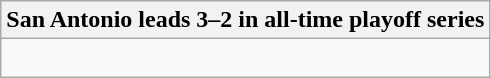<table class="wikitable collapsible collapsed">
<tr>
<th>San Antonio leads 3–2 in all-time playoff series</th>
</tr>
<tr>
<td><br>



</td>
</tr>
</table>
